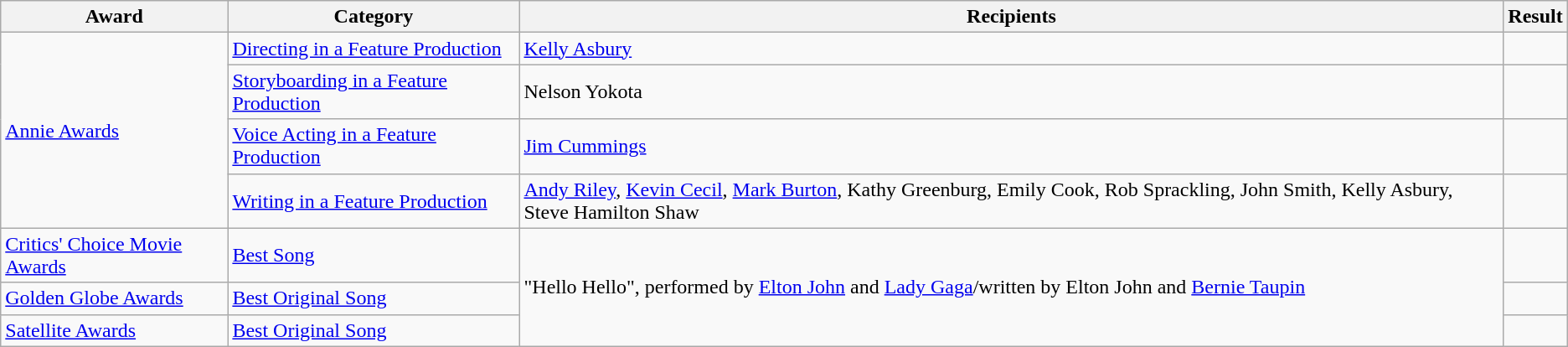<table class="wikitable sortable">
<tr>
<th>Award</th>
<th>Category</th>
<th>Recipients</th>
<th>Result</th>
</tr>
<tr>
<td rowspan=4><a href='#'>Annie Awards</a></td>
<td><a href='#'>Directing in a Feature Production</a></td>
<td><a href='#'>Kelly Asbury</a></td>
<td></td>
</tr>
<tr>
<td><a href='#'>Storyboarding in a Feature Production</a></td>
<td>Nelson Yokota</td>
<td></td>
</tr>
<tr>
<td><a href='#'>Voice Acting in a Feature Production</a></td>
<td><a href='#'>Jim Cummings</a></td>
<td></td>
</tr>
<tr>
<td><a href='#'>Writing in a Feature Production</a></td>
<td><a href='#'>Andy Riley</a>, <a href='#'>Kevin Cecil</a>, <a href='#'>Mark Burton</a>, Kathy Greenburg, Emily Cook, Rob Sprackling, John Smith, Kelly Asbury, Steve Hamilton Shaw</td>
<td></td>
</tr>
<tr>
<td><a href='#'>Critics' Choice Movie Awards</a></td>
<td><a href='#'>Best Song</a></td>
<td rowspan="3">"Hello Hello", performed by <a href='#'>Elton John</a> and <a href='#'>Lady Gaga</a>/written by Elton John and <a href='#'>Bernie Taupin</a></td>
<td></td>
</tr>
<tr>
<td><a href='#'>Golden Globe Awards</a></td>
<td><a href='#'>Best Original Song</a></td>
<td></td>
</tr>
<tr>
<td><a href='#'>Satellite Awards</a></td>
<td><a href='#'>Best Original Song</a></td>
<td></td>
</tr>
</table>
